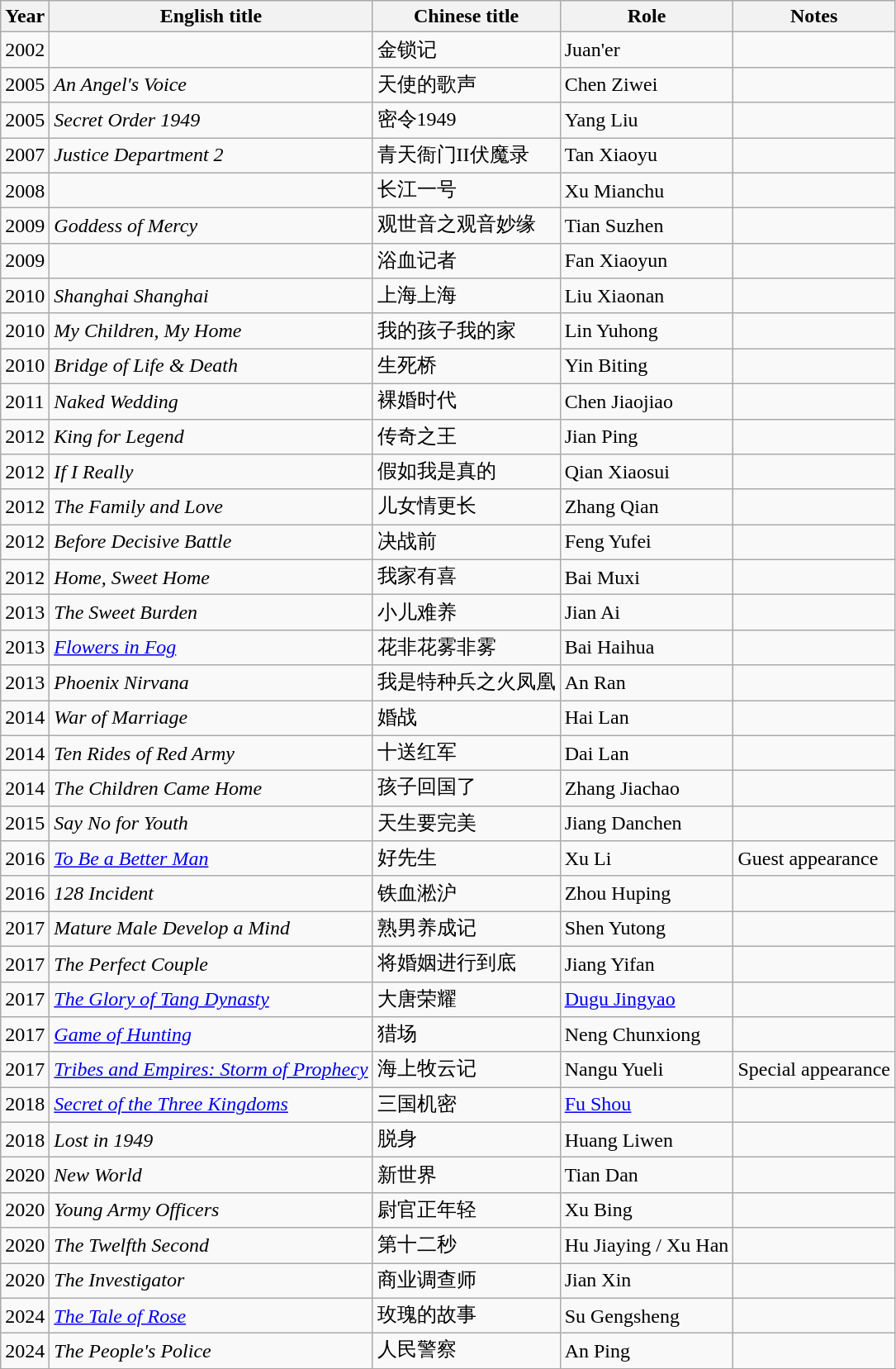<table class="wikitable">
<tr>
<th>Year</th>
<th>English title</th>
<th>Chinese title</th>
<th>Role</th>
<th>Notes</th>
</tr>
<tr>
<td>2002</td>
<td></td>
<td>金锁记</td>
<td>Juan'er</td>
<td></td>
</tr>
<tr>
<td>2005</td>
<td><em>An Angel's Voice</em></td>
<td>天使的歌声</td>
<td>Chen Ziwei</td>
<td></td>
</tr>
<tr>
<td>2005</td>
<td><em>Secret Order 1949</em></td>
<td>密令1949</td>
<td>Yang Liu</td>
<td></td>
</tr>
<tr>
<td>2007</td>
<td><em>Justice Department 2</em></td>
<td>青天衙门II伏魔录</td>
<td>Tan Xiaoyu</td>
<td></td>
</tr>
<tr>
<td>2008</td>
<td></td>
<td>长江一号</td>
<td>Xu Mianchu</td>
<td></td>
</tr>
<tr>
<td>2009</td>
<td><em>Goddess of Mercy</em></td>
<td>观世音之观音妙缘</td>
<td>Tian Suzhen</td>
<td></td>
</tr>
<tr>
<td>2009</td>
<td></td>
<td>浴血记者</td>
<td>Fan Xiaoyun</td>
<td></td>
</tr>
<tr>
<td>2010</td>
<td><em>Shanghai Shanghai</em></td>
<td>上海上海</td>
<td>Liu Xiaonan</td>
<td></td>
</tr>
<tr>
<td>2010</td>
<td><em>My Children, My Home</em></td>
<td>我的孩子我的家</td>
<td>Lin Yuhong</td>
<td></td>
</tr>
<tr>
<td>2010</td>
<td><em>Bridge of Life & Death</em></td>
<td>生死桥</td>
<td>Yin Biting</td>
<td></td>
</tr>
<tr>
<td>2011</td>
<td><em>Naked Wedding</em></td>
<td>裸婚时代</td>
<td>Chen Jiaojiao</td>
<td></td>
</tr>
<tr>
<td>2012</td>
<td><em>King for Legend</em></td>
<td>传奇之王</td>
<td>Jian Ping</td>
<td></td>
</tr>
<tr>
<td>2012</td>
<td><em>If I Really</em></td>
<td>假如我是真的</td>
<td>Qian Xiaosui</td>
<td></td>
</tr>
<tr>
<td>2012</td>
<td><em>The Family and Love</em></td>
<td>儿女情更长</td>
<td>Zhang Qian</td>
<td></td>
</tr>
<tr>
<td>2012</td>
<td><em>Before Decisive Battle</em></td>
<td>决战前</td>
<td>Feng Yufei</td>
<td></td>
</tr>
<tr>
<td>2012</td>
<td><em>Home, Sweet Home</em></td>
<td>我家有喜</td>
<td>Bai Muxi</td>
<td></td>
</tr>
<tr>
<td>2013</td>
<td><em>The Sweet Burden</em></td>
<td>小儿难养</td>
<td>Jian Ai</td>
<td></td>
</tr>
<tr>
<td>2013</td>
<td><em><a href='#'>Flowers in Fog</a></em></td>
<td>花非花雾非雾</td>
<td>Bai Haihua</td>
<td></td>
</tr>
<tr>
<td>2013</td>
<td><em>Phoenix Nirvana</em></td>
<td>我是特种兵之火凤凰</td>
<td>An Ran</td>
<td></td>
</tr>
<tr>
<td>2014</td>
<td><em>War of Marriage</em></td>
<td>婚战</td>
<td>Hai Lan</td>
<td></td>
</tr>
<tr>
<td>2014</td>
<td><em>Ten Rides of Red Army</em></td>
<td>十送红军</td>
<td>Dai Lan</td>
<td></td>
</tr>
<tr>
<td>2014</td>
<td><em>The Children Came Home</em></td>
<td>孩子回国了</td>
<td>Zhang Jiachao</td>
<td></td>
</tr>
<tr>
<td>2015</td>
<td><em>Say No for Youth</em></td>
<td>天生要完美</td>
<td>Jiang Danchen</td>
<td></td>
</tr>
<tr>
<td>2016</td>
<td><em><a href='#'>To Be a Better Man</a></em></td>
<td>好先生</td>
<td>Xu Li</td>
<td>Guest appearance</td>
</tr>
<tr>
<td>2016</td>
<td><em>128 Incident</em></td>
<td>铁血淞沪</td>
<td>Zhou Huping</td>
<td></td>
</tr>
<tr>
<td>2017</td>
<td><em>Mature Male Develop a Mind</em></td>
<td>熟男养成记</td>
<td>Shen Yutong</td>
<td></td>
</tr>
<tr>
<td>2017</td>
<td><em>The Perfect Couple</em></td>
<td>将婚姻进行到底</td>
<td>Jiang Yifan</td>
<td></td>
</tr>
<tr>
<td>2017</td>
<td><em><a href='#'>The Glory of Tang Dynasty</a></em></td>
<td>大唐荣耀</td>
<td><a href='#'>Dugu Jingyao</a></td>
<td></td>
</tr>
<tr>
<td>2017</td>
<td><em><a href='#'>Game of Hunting</a></em></td>
<td>猎场</td>
<td>Neng Chunxiong</td>
<td></td>
</tr>
<tr>
<td>2017</td>
<td><em><a href='#'>Tribes and Empires: Storm of Prophecy</a></em></td>
<td>海上牧云记</td>
<td>Nangu Yueli</td>
<td>Special appearance</td>
</tr>
<tr>
<td>2018</td>
<td><em><a href='#'>Secret of the Three Kingdoms</a></em></td>
<td>三国机密</td>
<td><a href='#'>Fu Shou</a></td>
<td></td>
</tr>
<tr>
<td>2018</td>
<td><em>Lost in 1949</em></td>
<td>脱身</td>
<td>Huang Liwen</td>
<td></td>
</tr>
<tr>
<td>2020</td>
<td><em>New World</em></td>
<td>新世界</td>
<td>Tian Dan</td>
<td></td>
</tr>
<tr>
<td>2020</td>
<td><em>Young Army Officers</em></td>
<td>尉官正年轻</td>
<td>Xu Bing</td>
<td></td>
</tr>
<tr>
<td>2020</td>
<td><em>The Twelfth Second</em></td>
<td>第十二秒</td>
<td>Hu Jiaying / Xu Han</td>
<td></td>
</tr>
<tr>
<td>2020</td>
<td><em>The Investigator</em></td>
<td>商业调查师</td>
<td>Jian Xin</td>
<td></td>
</tr>
<tr>
<td>2024</td>
<td><em><a href='#'>The Tale of Rose</a></em></td>
<td>玫瑰的故事</td>
<td>Su Gengsheng</td>
<td></td>
</tr>
<tr>
<td>2024</td>
<td><em>The People's Police</em></td>
<td>人民警察</td>
<td>An Ping</td>
<td></td>
</tr>
<tr>
</tr>
</table>
